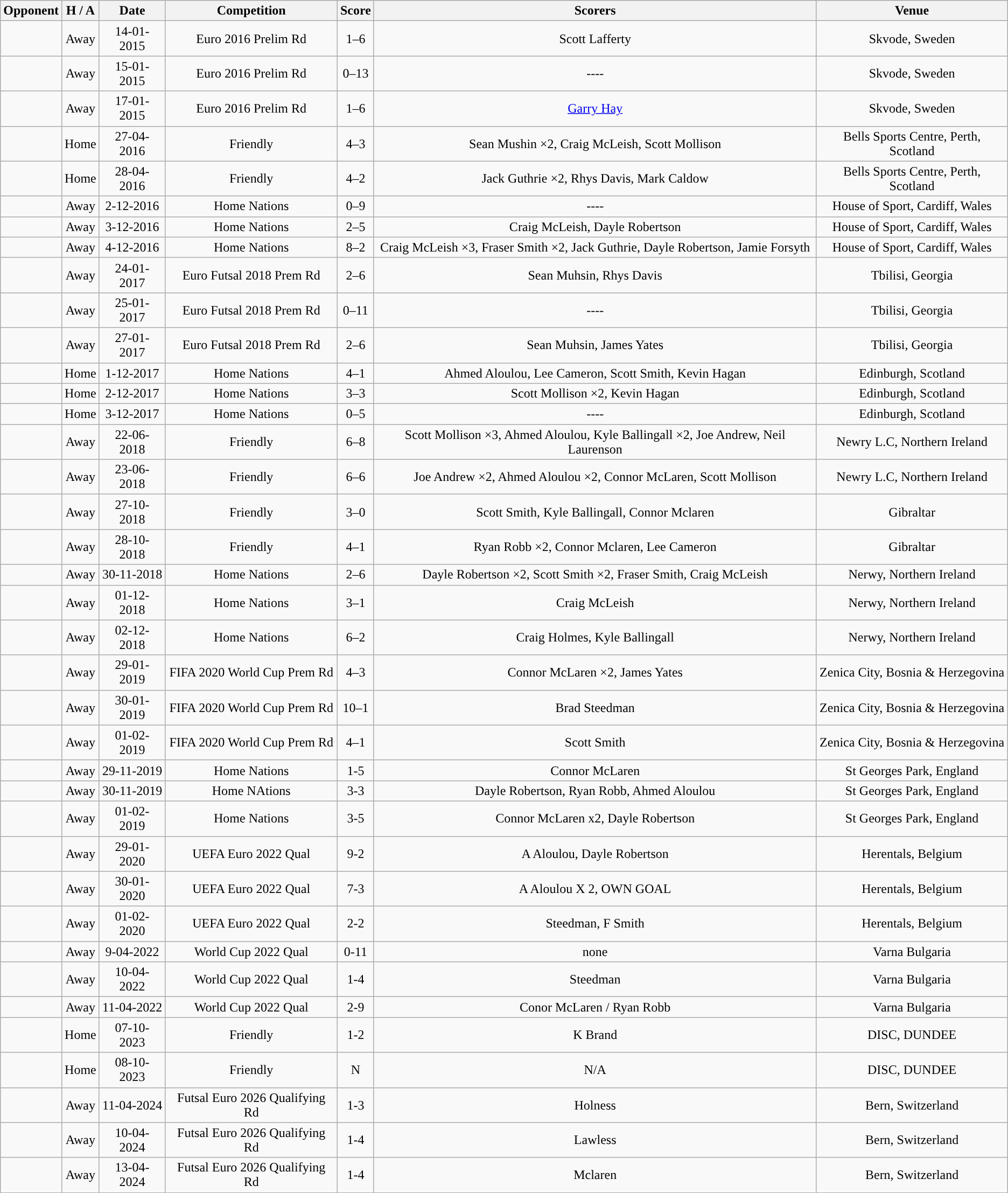<table class="wikitable sortable" style="text-align:center">
<tr>
<th>Opponent</th>
<th>H / A</th>
<th>Date</th>
<th>Competition</th>
<th>Score</th>
<th>Scorers</th>
<th>Venue</th>
</tr>
<tr>
<td style="text-align:left;"><br></td>
<td>Away</td>
<td>14-01-2015</td>
<td>Euro 2016 Prelim Rd</td>
<td>1–6</td>
<td>Scott Lafferty</td>
<td>Skvode, Sweden</td>
</tr>
<tr>
<td style="text-align:left;"><br></td>
<td>Away</td>
<td>15-01-2015</td>
<td>Euro 2016 Prelim Rd</td>
<td>0–13</td>
<td>----</td>
<td>Skvode, Sweden</td>
</tr>
<tr>
<td style="text-align:left;"><br></td>
<td>Away</td>
<td>17-01-2015</td>
<td>Euro 2016 Prelim Rd</td>
<td>1–6</td>
<td><a href='#'>Garry Hay</a></td>
<td>Skvode, Sweden</td>
</tr>
<tr>
<td style="text-align:left;"></td>
<td>Home</td>
<td>27-04-2016</td>
<td>Friendly</td>
<td>4–3</td>
<td>Sean Mushin ×2, Craig McLeish, Scott Mollison</td>
<td>Bells Sports Centre, Perth, Scotland</td>
</tr>
<tr>
<td style="text-align:left;"></td>
<td>Home</td>
<td>28-04-2016</td>
<td>Friendly</td>
<td>4–2</td>
<td>Jack Guthrie ×2, Rhys Davis, Mark Caldow</td>
<td>Bells Sports Centre, Perth, Scotland</td>
</tr>
<tr>
<td style="text-align:left;"></td>
<td>Away</td>
<td>2-12-2016</td>
<td>Home Nations</td>
<td>0–9</td>
<td>----</td>
<td>House of Sport, Cardiff, Wales</td>
</tr>
<tr>
<td style="text-align:left;"></td>
<td>Away</td>
<td>3-12-2016</td>
<td>Home Nations</td>
<td>2–5</td>
<td>Craig McLeish, Dayle Robertson</td>
<td>House of Sport, Cardiff, Wales</td>
</tr>
<tr>
<td style="text-align:left;"></td>
<td>Away</td>
<td>4-12-2016</td>
<td>Home Nations</td>
<td>8–2</td>
<td>Craig McLeish ×3, Fraser Smith ×2, Jack Guthrie, Dayle Robertson, Jamie Forsyth</td>
<td>House of Sport, Cardiff, Wales</td>
</tr>
<tr>
<td style="text-align:left;"></td>
<td>Away</td>
<td>24-01-2017</td>
<td>Euro Futsal 2018 Prem Rd</td>
<td>2–6</td>
<td>Sean Muhsin, Rhys Davis</td>
<td>Tbilisi, Georgia</td>
</tr>
<tr>
<td style="text-align:left;"></td>
<td>Away</td>
<td>25-01-2017</td>
<td>Euro Futsal 2018 Prem Rd</td>
<td>0–11</td>
<td>----</td>
<td>Tbilisi, Georgia</td>
</tr>
<tr>
<td style="text-align:left;"></td>
<td>Away</td>
<td>27-01-2017</td>
<td>Euro Futsal 2018 Prem Rd</td>
<td>2–6</td>
<td>Sean Muhsin, James Yates</td>
<td>Tbilisi, Georgia</td>
</tr>
<tr>
<td style="text-align:left;"></td>
<td>Home</td>
<td>1-12-2017</td>
<td>Home Nations</td>
<td>4–1</td>
<td>Ahmed Aloulou, Lee Cameron, Scott Smith, Kevin Hagan</td>
<td>Edinburgh, Scotland</td>
</tr>
<tr>
<td style="text-align:left;"></td>
<td>Home</td>
<td>2-12-2017</td>
<td>Home Nations</td>
<td>3–3</td>
<td>Scott Mollison ×2, Kevin Hagan</td>
<td>Edinburgh, Scotland</td>
</tr>
<tr>
<td style="text-align:left;"></td>
<td>Home</td>
<td>3-12-2017</td>
<td>Home Nations</td>
<td>0–5</td>
<td>----</td>
<td>Edinburgh, Scotland</td>
</tr>
<tr>
<td style="text-align:left;"></td>
<td>Away</td>
<td>22-06-2018</td>
<td>Friendly</td>
<td>6–8</td>
<td>Scott Mollison ×3, Ahmed Aloulou, Kyle Ballingall ×2, Joe Andrew, Neil Laurenson</td>
<td>Newry L.C, Northern Ireland</td>
</tr>
<tr>
<td style="text-align:left;"></td>
<td>Away</td>
<td>23-06-2018</td>
<td>Friendly</td>
<td>6–6</td>
<td>Joe Andrew ×2, Ahmed Aloulou ×2, Connor McLaren, Scott Mollison</td>
<td>Newry L.C, Northern Ireland</td>
</tr>
<tr>
<td style="text-align:left;"></td>
<td>Away</td>
<td>27-10-2018</td>
<td>Friendly</td>
<td>3–0</td>
<td>Scott Smith, Kyle Ballingall, Connor Mclaren</td>
<td>Gibraltar</td>
</tr>
<tr>
<td style="text-align:left;"></td>
<td>Away</td>
<td>28-10-2018</td>
<td>Friendly</td>
<td>4–1</td>
<td>Ryan Robb ×2, Connor Mclaren, Lee Cameron</td>
<td>Gibraltar</td>
</tr>
<tr>
<td style="text-align:left;"></td>
<td>Away</td>
<td>30-11-2018</td>
<td>Home Nations</td>
<td>2–6</td>
<td>Dayle Robertson ×2, Scott Smith ×2, Fraser Smith, Craig McLeish</td>
<td>Nerwy, Northern Ireland</td>
</tr>
<tr>
<td style="text-align:left;"></td>
<td>Away</td>
<td>01-12-2018</td>
<td>Home Nations</td>
<td>3–1</td>
<td>Craig McLeish</td>
<td>Nerwy, Northern Ireland</td>
</tr>
<tr>
<td style="text-align:left;"></td>
<td>Away</td>
<td>02-12-2018</td>
<td>Home Nations</td>
<td>6–2</td>
<td>Craig Holmes, Kyle Ballingall</td>
<td>Nerwy, Northern Ireland</td>
</tr>
<tr>
<td style="text-align:left;"></td>
<td>Away</td>
<td>29-01-2019</td>
<td>FIFA 2020 World Cup Prem Rd</td>
<td>4–3</td>
<td>Connor McLaren ×2, James Yates</td>
<td>Zenica City, Bosnia & Herzegovina</td>
</tr>
<tr>
<td style="text-align:left;"></td>
<td>Away</td>
<td>30-01-2019</td>
<td>FIFA 2020 World Cup Prem Rd</td>
<td>10–1</td>
<td>Brad Steedman</td>
<td>Zenica City, Bosnia & Herzegovina</td>
</tr>
<tr>
<td style="text-align:left;"></td>
<td>Away</td>
<td>01-02-2019</td>
<td>FIFA 2020 World Cup Prem Rd</td>
<td>4–1</td>
<td>Scott Smith</td>
<td>Zenica City, Bosnia & Herzegovina</td>
</tr>
<tr>
<td style="text-align:left;"></td>
<td>Away</td>
<td>29-11-2019</td>
<td>Home Nations</td>
<td>1-5</td>
<td>Connor McLaren</td>
<td>St Georges Park, England</td>
</tr>
<tr>
<td style="text-align:left;"></td>
<td>Away</td>
<td>30-11-2019</td>
<td>Home NAtions</td>
<td>3-3</td>
<td>Dayle Robertson, Ryan Robb, Ahmed Aloulou</td>
<td>St Georges Park, England</td>
</tr>
<tr>
<td style="text-align:left;"></td>
<td>Away</td>
<td>01-02-2019</td>
<td>Home Nations</td>
<td>3-5</td>
<td>Connor McLaren x2, Dayle Robertson</td>
<td>St Georges Park, England</td>
</tr>
<tr>
<td style="text-align:left;"></td>
<td>Away</td>
<td>29-01-2020</td>
<td>UEFA Euro 2022 Qual</td>
<td>9-2</td>
<td>A Aloulou, Dayle Robertson</td>
<td>Herentals, Belgium</td>
</tr>
<tr>
<td style="text-align:left;"></td>
<td>Away</td>
<td>30-01-2020</td>
<td>UEFA Euro 2022 Qual</td>
<td>7-3</td>
<td>A Aloulou X 2, OWN GOAL</td>
<td>Herentals, Belgium</td>
</tr>
<tr>
<td style="text-align:left;"></td>
<td>Away</td>
<td>01-02-2020</td>
<td>UEFA Euro 2022 Qual</td>
<td>2-2</td>
<td>Steedman, F Smith</td>
<td>Herentals, Belgium</td>
</tr>
<tr>
<td style="text-align:left;"></td>
<td>Away</td>
<td>9-04-2022</td>
<td>World Cup 2022 Qual</td>
<td>0-11</td>
<td>none</td>
<td>Varna Bulgaria</td>
</tr>
<tr>
<td style="text-align:left;"></td>
<td>Away</td>
<td>10-04-2022</td>
<td>World Cup 2022 Qual</td>
<td>1-4</td>
<td>Steedman</td>
<td>Varna Bulgaria</td>
</tr>
<tr>
<td style="text-align:left;"></td>
<td>Away</td>
<td>11-04-2022</td>
<td>World Cup 2022 Qual</td>
<td>2-9</td>
<td>Conor McLaren / Ryan Robb</td>
<td>Varna Bulgaria</td>
</tr>
<tr>
<td style="text-align:left;"></td>
<td>Home</td>
<td>07-10-2023</td>
<td>Friendly</td>
<td>1-2</td>
<td>K Brand</td>
<td>DISC, DUNDEE</td>
</tr>
<tr>
<td style="text-align:left;"></td>
<td>Home</td>
<td>08-10-2023</td>
<td>Friendly</td>
<td>N</td>
<td>N/A</td>
<td>DISC, DUNDEE</td>
</tr>
<tr>
<td style="text-align:left;"></td>
<td>Away</td>
<td>11-04-2024</td>
<td>Futsal Euro 2026 Qualifying Rd</td>
<td>1-3</td>
<td>Holness</td>
<td>Bern, Switzerland</td>
</tr>
<tr>
<td style="text-align:left;"></td>
<td>Away</td>
<td>10-04-2024</td>
<td>Futsal Euro 2026 Qualifying Rd</td>
<td>1-4</td>
<td>Lawless</td>
<td>Bern, Switzerland</td>
</tr>
<tr>
<td style="text-align:left;"></td>
<td>Away</td>
<td>13-04-2024</td>
<td>Futsal Euro 2026 Qualifying Rd</td>
<td>1-4</td>
<td>Mclaren</td>
<td>Bern, Switzerland</td>
</tr>
<tr>
</tr>
<tr class="sortbot">
</tr>
</table>
